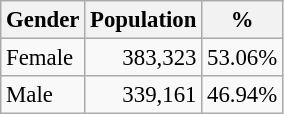<table class="wikitable" style="font-size: 95%; text-align: right">
<tr>
<th>Gender</th>
<th>Population</th>
<th>%</th>
</tr>
<tr>
<td align=left>Female</td>
<td>383,323</td>
<td>53.06%</td>
</tr>
<tr>
<td align=left>Male</td>
<td>339,161</td>
<td>46.94%</td>
</tr>
</table>
